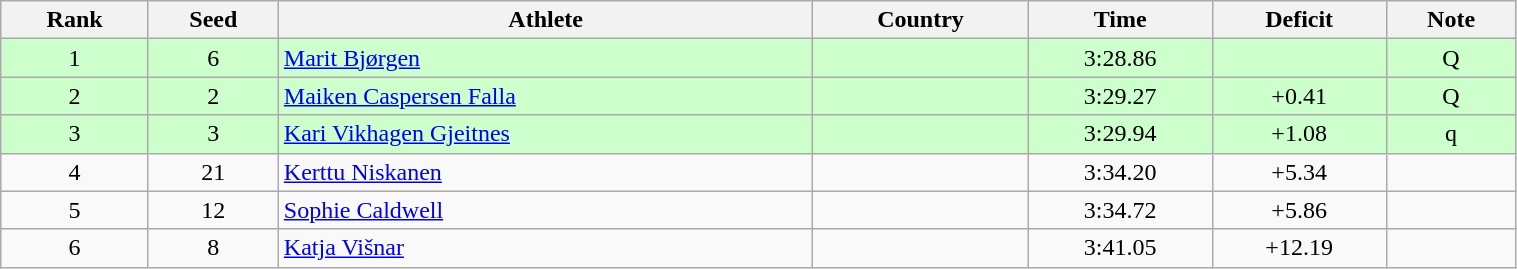<table class="wikitable sortable" style="text-align:center" width=80%>
<tr>
<th>Rank</th>
<th>Seed</th>
<th>Athlete</th>
<th>Country</th>
<th>Time</th>
<th>Deficit</th>
<th>Note</th>
</tr>
<tr bgcolor=ccffcc>
<td>1</td>
<td>6</td>
<td align=left><a href='#'>Marit Bjørgen</a></td>
<td align=left></td>
<td>3:28.86</td>
<td></td>
<td>Q</td>
</tr>
<tr bgcolor=ccffcc>
<td>2</td>
<td>2</td>
<td align=left><a href='#'>Maiken Caspersen Falla</a></td>
<td align=left></td>
<td>3:29.27</td>
<td>+0.41</td>
<td>Q</td>
</tr>
<tr bgcolor=ccffcc>
<td>3</td>
<td>3</td>
<td align=left><a href='#'>Kari Vikhagen Gjeitnes</a></td>
<td align=left></td>
<td>3:29.94</td>
<td>+1.08</td>
<td>q</td>
</tr>
<tr>
<td>4</td>
<td>21</td>
<td align=left><a href='#'>Kerttu Niskanen</a></td>
<td align=left></td>
<td>3:34.20</td>
<td>+5.34</td>
<td></td>
</tr>
<tr>
<td>5</td>
<td>12</td>
<td align=left><a href='#'>Sophie Caldwell</a></td>
<td align=left></td>
<td>3:34.72</td>
<td>+5.86</td>
<td></td>
</tr>
<tr>
<td>6</td>
<td>8</td>
<td align=left><a href='#'>Katja Višnar</a></td>
<td align=left></td>
<td>3:41.05</td>
<td>+12.19</td>
<td></td>
</tr>
</table>
